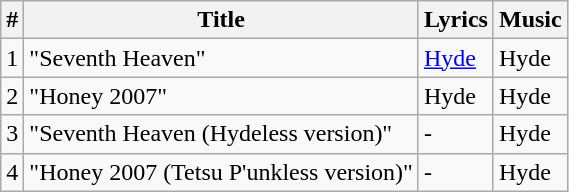<table class="wikitable">
<tr>
<th>#</th>
<th>Title</th>
<th>Lyrics</th>
<th>Music</th>
</tr>
<tr>
<td>1</td>
<td>"Seventh Heaven"</td>
<td><a href='#'>Hyde</a></td>
<td>Hyde</td>
</tr>
<tr>
<td>2</td>
<td>"Honey 2007"</td>
<td>Hyde</td>
<td>Hyde</td>
</tr>
<tr>
<td>3</td>
<td>"Seventh Heaven (Hydeless version)"</td>
<td>‐</td>
<td>Hyde</td>
</tr>
<tr>
<td>4</td>
<td>"Honey 2007 (Tetsu P'unkless version)"</td>
<td>‐</td>
<td>Hyde</td>
</tr>
</table>
